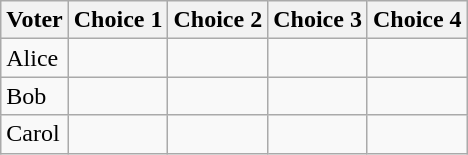<table class="wikitable">
<tr>
<th>Voter</th>
<th>Choice 1</th>
<th>Choice 2</th>
<th>Choice 3</th>
<th>Choice 4</th>
</tr>
<tr>
<td>Alice</td>
<td></td>
<td></td>
<td></td>
<td></td>
</tr>
<tr>
<td>Bob</td>
<td></td>
<td></td>
<td></td>
<td></td>
</tr>
<tr>
<td>Carol</td>
<td></td>
<td></td>
<td></td>
<td></td>
</tr>
</table>
